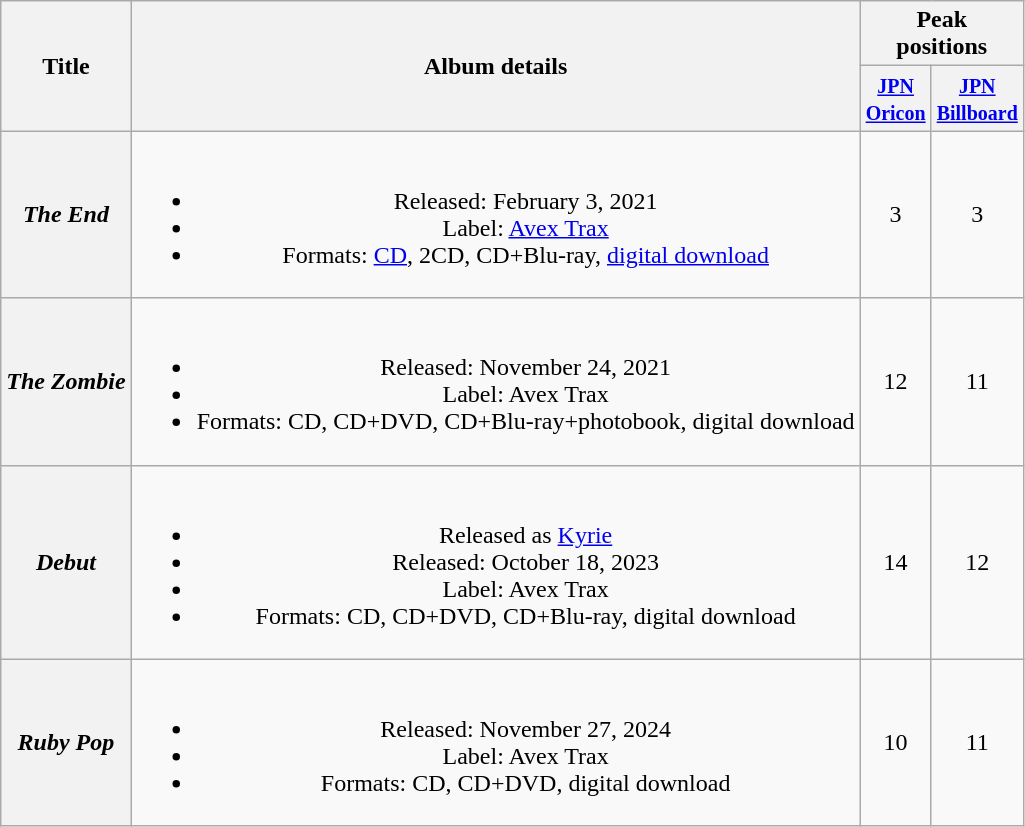<table class="wikitable plainrowheaders" style="text-align:center;">
<tr>
<th scope="col" rowspan="2">Title</th>
<th scope="col" rowspan="2">Album details</th>
<th scope="col" colspan="2">Peak<br> positions</th>
</tr>
<tr>
<th scope="col" colspan="1"><small><a href='#'>JPN<br>Oricon</a></small><br></th>
<th scope="col" colspan="1"><small><a href='#'>JPN<br>Billboard</a></small><br></th>
</tr>
<tr>
<th scope="row"><em>The End</em></th>
<td><br><ul><li>Released: February 3, 2021</li><li>Label: <a href='#'>Avex Trax</a></li><li>Formats: <a href='#'>CD</a>, 2CD, CD+Blu-ray, <a href='#'>digital download</a></li></ul></td>
<td>3</td>
<td>3</td>
</tr>
<tr>
<th scope="row"><em>The Zombie</em></th>
<td><br><ul><li>Released: November 24, 2021</li><li>Label: Avex Trax</li><li>Formats: CD, CD+DVD, CD+Blu-ray+photobook, digital download</li></ul></td>
<td>12</td>
<td>11</td>
</tr>
<tr>
<th scope="row"><em>Debut</em></th>
<td><br><ul><li>Released as <a href='#'>Kyrie</a></li><li>Released: October 18, 2023</li><li>Label: Avex Trax</li><li>Formats: CD, CD+DVD, CD+Blu-ray, digital download</li></ul></td>
<td>14</td>
<td>12</td>
</tr>
<tr>
<th scope="row"><em>Ruby Pop</em></th>
<td><br><ul><li>Released: November 27, 2024</li><li>Label: Avex Trax</li><li>Formats: CD, CD+DVD, digital download</li></ul></td>
<td>10</td>
<td>11</td>
</tr>
</table>
